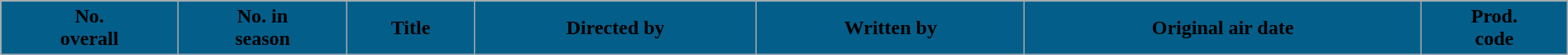<table class="wikitable plainrowheaders" style="width:100%; background:#fff;">
<tr>
<th style="background:#045E8A;">No.<br>overall</th>
<th style="background:#045E8A;">No. in<br>season</th>
<th style="background:#045E8A;">Title</th>
<th style="background:#045E8A;">Directed by</th>
<th style="background:#045E8A;">Written by</th>
<th style="background:#045E8A;">Original air date</th>
<th style="background:#045E8A;">Prod.<br>code<br>











</th>
</tr>
</table>
